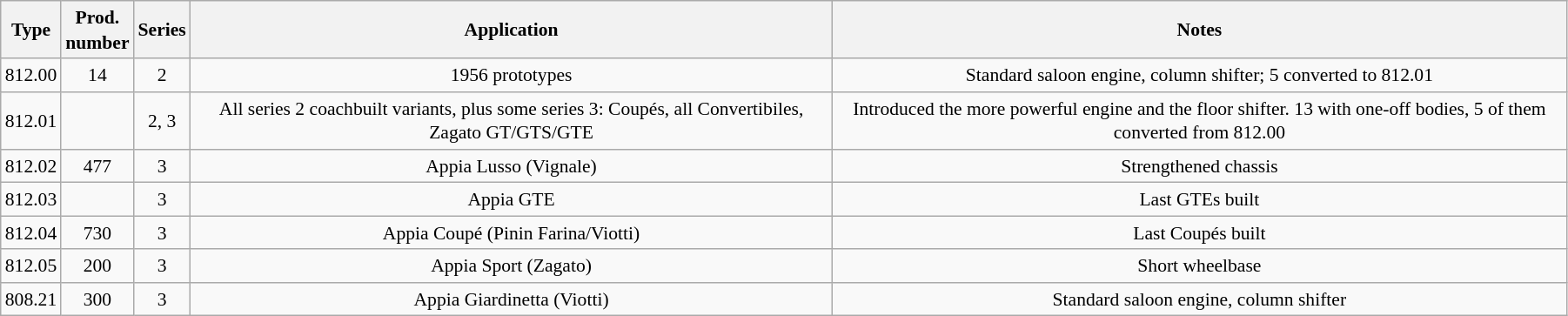<table class="wikitable" style="font-size:90%; text-align:center; line-height:1.3em;" width=95%>
<tr>
<th>Type</th>
<th>Prod.<br>number</th>
<th>Series</th>
<th>Application</th>
<th>Notes</th>
</tr>
<tr>
<td>812.00</td>
<td>14</td>
<td>2</td>
<td>1956 prototypes</td>
<td>Standard saloon engine, column shifter; 5 converted to 812.01</td>
</tr>
<tr>
<td>812.01</td>
<td></td>
<td>2, 3</td>
<td>All series 2 coachbuilt variants, plus some series 3: Coupés, all Convertibiles, Zagato GT/GTS/GTE</td>
<td>Introduced the more powerful engine and the floor shifter. 13 with one-off bodies, 5 of them converted from 812.00</td>
</tr>
<tr>
<td>812.02</td>
<td>477</td>
<td>3</td>
<td>Appia Lusso (Vignale)</td>
<td>Strengthened chassis</td>
</tr>
<tr>
<td>812.03</td>
<td></td>
<td>3</td>
<td>Appia GTE</td>
<td>Last GTEs built</td>
</tr>
<tr>
<td>812.04</td>
<td>730</td>
<td>3</td>
<td>Appia Coupé (Pinin Farina/Viotti)</td>
<td>Last Coupés built</td>
</tr>
<tr>
<td>812.05</td>
<td>200</td>
<td>3</td>
<td>Appia Sport (Zagato)</td>
<td>Short wheelbase</td>
</tr>
<tr>
<td>808.21</td>
<td>300</td>
<td>3</td>
<td>Appia Giardinetta (Viotti)</td>
<td>Standard saloon engine, column shifter</td>
</tr>
</table>
